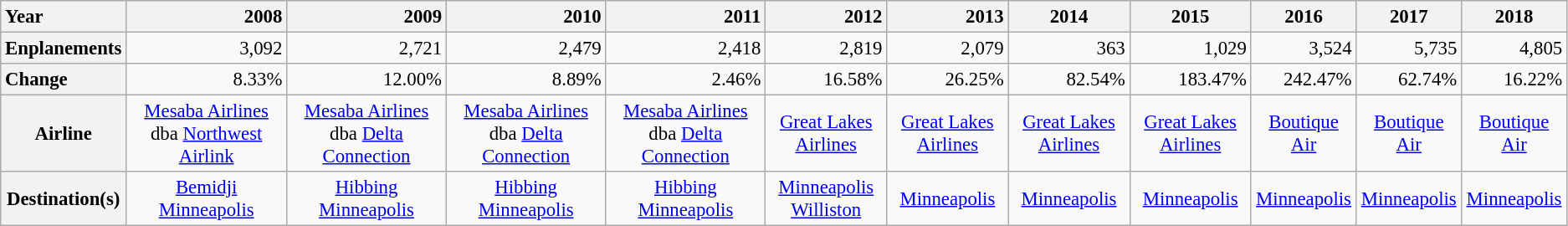<table class="wikitable" style="font-size:95%;">
<tr>
<th style="text-align:left;">Year</th>
<th style="text-align:right;">2008 </th>
<th style="text-align:right;">2009 </th>
<th style="text-align:right;">2010 </th>
<th style="text-align:right;">2011 </th>
<th style="text-align:right;">2012 </th>
<th style="text-align:right;">2013</th>
<th>2014</th>
<th>2015</th>
<th>2016</th>
<th>2017</th>
<th>2018</th>
</tr>
<tr>
<th style="text-align:left;">Enplanements</th>
<td style="text-align:right;">3,092</td>
<td style="text-align:right;">2,721</td>
<td style="text-align:right;">2,479</td>
<td style="text-align:right;">2,418</td>
<td style="text-align:right;">2,819</td>
<td style="text-align:right;">2,079</td>
<td style="text-align:right;">363</td>
<td style="text-align:right;">1,029</td>
<td style="text-align:right;">3,524</td>
<td style="text-align:right;">5,735</td>
<td style="text-align:right;">4,805</td>
</tr>
<tr>
<th style="text-align:left;">Change</th>
<td style="text-align:right;">8.33%</td>
<td style="text-align:right;">12.00%</td>
<td style="text-align:right;">8.89%</td>
<td style="text-align:right;">2.46%</td>
<td style="text-align:right;">16.58%</td>
<td style="text-align:right;">26.25%</td>
<td style="text-align:right;">82.54%</td>
<td style="text-align:right;">183.47%</td>
<td style="text-align:right;">242.47%</td>
<td style="text-align:right;">62.74%</td>
<td style="text-align:right;">16.22%</td>
</tr>
<tr>
<th>Airline</th>
<td style="text-align:center;"><a href='#'>Mesaba Airlines</a> dba <a href='#'>Northwest Airlink</a></td>
<td style="text-align:center;"><a href='#'>Mesaba Airlines</a> dba <a href='#'>Delta Connection</a></td>
<td style="text-align:center;"><a href='#'>Mesaba Airlines</a> dba <a href='#'>Delta Connection</a></td>
<td style="text-align:center;"><a href='#'>Mesaba Airlines</a> dba <a href='#'>Delta Connection</a></td>
<td style="text-align:center;"><a href='#'>Great Lakes Airlines</a></td>
<td style="text-align:center;"><a href='#'>Great Lakes Airlines</a></td>
<td style="text-align:center;"><a href='#'>Great Lakes Airlines</a></td>
<td style="text-align:center;"><a href='#'>Great Lakes Airlines</a></td>
<td style="text-align:center;"><a href='#'>Boutique Air</a></td>
<td style="text-align:center;"><a href='#'>Boutique Air</a></td>
<td style="text-align:center;"><a href='#'>Boutique Air</a></td>
</tr>
<tr>
<th>Destination(s)</th>
<td style="text-align:center;"><a href='#'>Bemidji</a><br><a href='#'>Minneapolis</a></td>
<td style="text-align:center;"><a href='#'>Hibbing</a><br><a href='#'>Minneapolis</a></td>
<td style="text-align:center;"><a href='#'>Hibbing</a><br><a href='#'>Minneapolis</a></td>
<td style="text-align:center;"><a href='#'>Hibbing</a><br><a href='#'>Minneapolis</a></td>
<td style="text-align:center;"><a href='#'>Minneapolis</a><br><a href='#'>Williston</a></td>
<td style="text-align:center;"><a href='#'>Minneapolis</a></td>
<td style="text-align:center;"><a href='#'>Minneapolis</a></td>
<td style="text-align:center;"><a href='#'>Minneapolis</a></td>
<td style="text-align:center;"><a href='#'>Minneapolis</a></td>
<td style="text-align:center;"><a href='#'>Minneapolis</a></td>
<td style="text-align:center;"><a href='#'>Minneapolis</a></td>
</tr>
</table>
